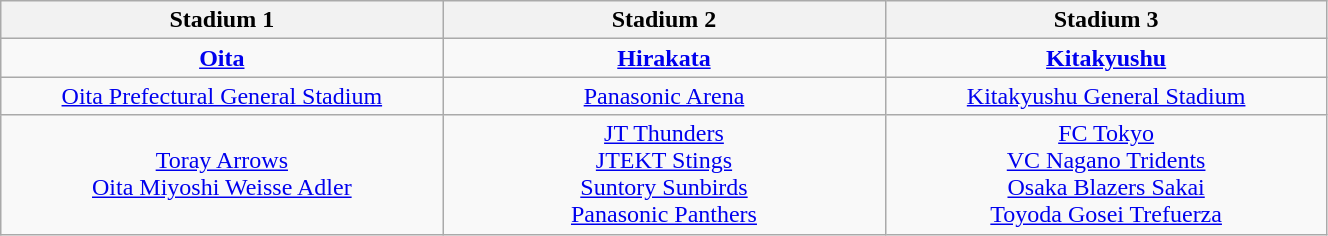<table class=wikitable style=text-align:center>
<tr>
<th width=25%>Stadium 1</th>
<th width=25%>Stadium 2</th>
<th width=25%>Stadium 3</th>
</tr>
<tr>
<td><strong><a href='#'>Oita</a></strong></td>
<td><strong><a href='#'>Hirakata</a></strong></td>
<td><strong><a href='#'>Kitakyushu</a></strong></td>
</tr>
<tr>
<td><a href='#'>Oita Prefectural General Stadium</a></td>
<td><a href='#'>Panasonic Arena</a></td>
<td><a href='#'>Kitakyushu General Stadium</a></td>
</tr>
<tr>
<td><a href='#'>Toray Arrows</a><br><a href='#'>Oita Miyoshi Weisse Adler</a></td>
<td><a href='#'>JT Thunders</a><br><a href='#'>JTEKT Stings</a><br><a href='#'>Suntory Sunbirds</a><br><a href='#'>Panasonic Panthers</a></td>
<td><a href='#'>FC Tokyo</a><br> <a href='#'>VC Nagano Tridents</a><br><a href='#'>Osaka Blazers Sakai</a><br> <a href='#'>Toyoda Gosei Trefuerza</a></td>
</tr>
</table>
